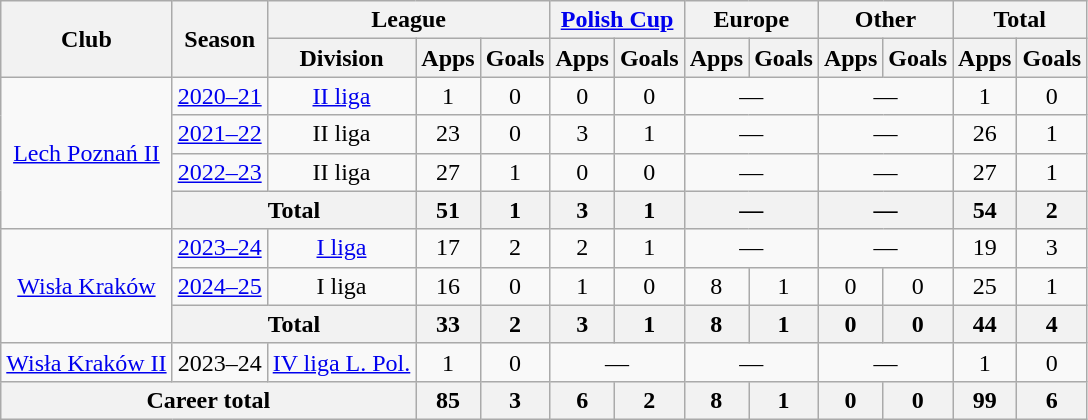<table class="wikitable" style="text-align: center;">
<tr>
<th rowspan="2">Club</th>
<th rowspan="2">Season</th>
<th colspan="3">League</th>
<th colspan="2"><a href='#'>Polish Cup</a></th>
<th colspan="2">Europe</th>
<th colspan="2">Other</th>
<th colspan="2">Total</th>
</tr>
<tr>
<th>Division</th>
<th>Apps</th>
<th>Goals</th>
<th>Apps</th>
<th>Goals</th>
<th>Apps</th>
<th>Goals</th>
<th>Apps</th>
<th>Goals</th>
<th>Apps</th>
<th>Goals</th>
</tr>
<tr>
<td rowspan=4><a href='#'>Lech Poznań II</a></td>
<td><a href='#'>2020–21</a></td>
<td><a href='#'>II liga</a></td>
<td>1</td>
<td>0</td>
<td>0</td>
<td>0</td>
<td colspan="2">—</td>
<td colspan="2">—</td>
<td>1</td>
<td>0</td>
</tr>
<tr>
<td><a href='#'>2021–22</a></td>
<td>II liga</td>
<td>23</td>
<td>0</td>
<td>3</td>
<td>1</td>
<td colspan="2">—</td>
<td colspan="2">—</td>
<td>26</td>
<td>1</td>
</tr>
<tr>
<td><a href='#'>2022–23</a></td>
<td>II liga</td>
<td>27</td>
<td>1</td>
<td>0</td>
<td>0</td>
<td colspan="2">—</td>
<td colspan="2">—</td>
<td>27</td>
<td>1</td>
</tr>
<tr>
<th colspan="2">Total</th>
<th>51</th>
<th>1</th>
<th>3</th>
<th>1</th>
<th colspan="2">—</th>
<th colspan="2">—</th>
<th>54</th>
<th>2</th>
</tr>
<tr>
<td rowspan=3><a href='#'>Wisła Kraków</a></td>
<td><a href='#'>2023–24</a></td>
<td><a href='#'>I liga</a></td>
<td>17</td>
<td>2</td>
<td>2</td>
<td>1</td>
<td colspan="2">—</td>
<td colspan="2">—</td>
<td>19</td>
<td>3</td>
</tr>
<tr>
<td><a href='#'>2024–25</a></td>
<td>I liga</td>
<td>16</td>
<td>0</td>
<td>1</td>
<td>0</td>
<td>8</td>
<td>1</td>
<td>0</td>
<td>0</td>
<td>25</td>
<td>1</td>
</tr>
<tr>
<th colspan="2">Total</th>
<th>33</th>
<th>2</th>
<th>3</th>
<th>1</th>
<th>8</th>
<th>1</th>
<th>0</th>
<th>0</th>
<th>44</th>
<th>4</th>
</tr>
<tr>
<td><a href='#'>Wisła Kraków II</a></td>
<td>2023–24</td>
<td><a href='#'>IV liga L. Pol.</a></td>
<td>1</td>
<td>0</td>
<td colspan="2">—</td>
<td colspan="2">—</td>
<td colspan="2">—</td>
<td>1</td>
<td>0</td>
</tr>
<tr>
<th colspan="3">Career total</th>
<th>85</th>
<th>3</th>
<th>6</th>
<th>2</th>
<th>8</th>
<th>1</th>
<th>0</th>
<th>0</th>
<th>99</th>
<th>6</th>
</tr>
</table>
